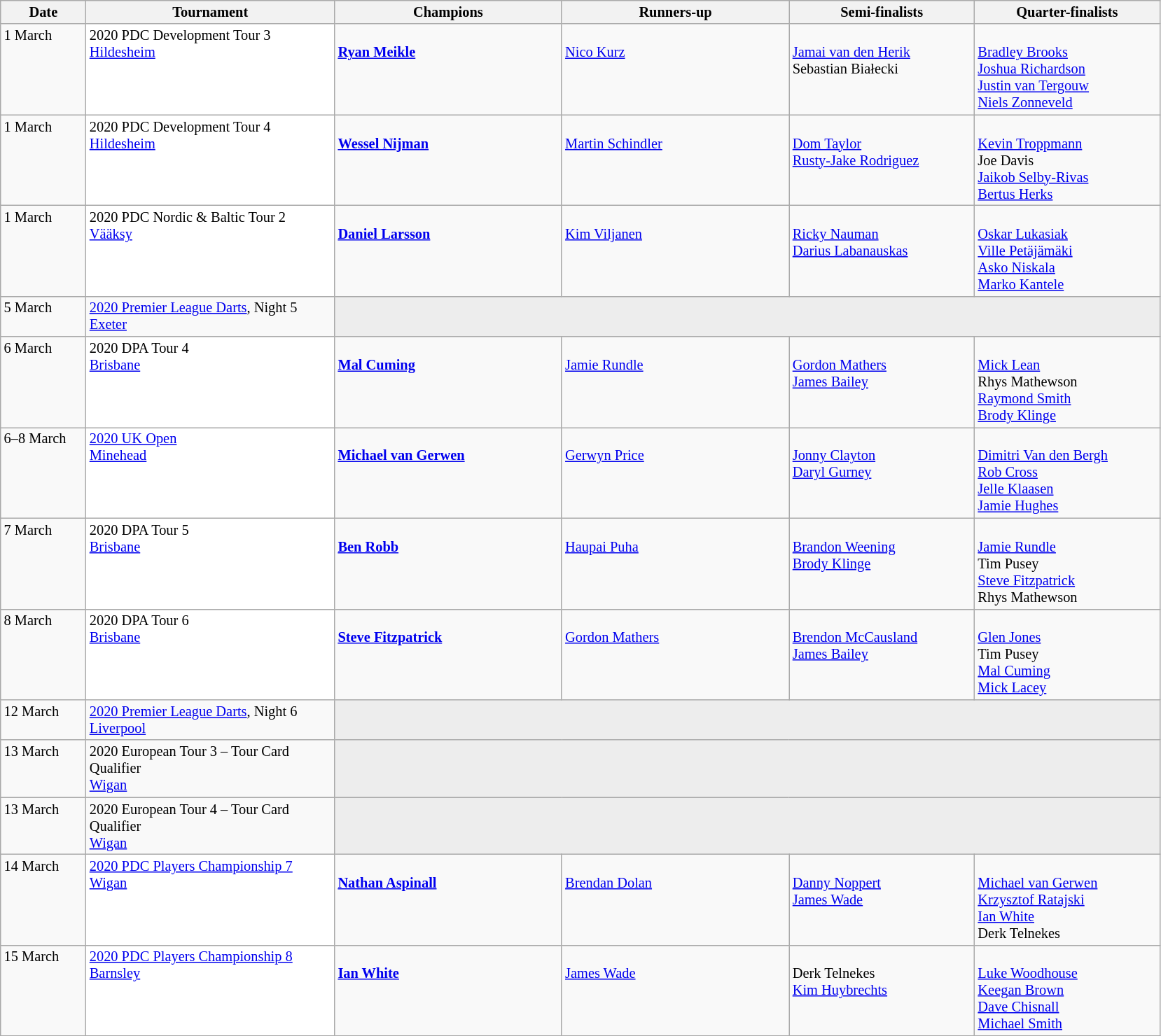<table class=wikitable style=font-size:85%>
<tr>
<th width=75>Date</th>
<th width=230>Tournament</th>
<th width=210>Champions</th>
<th width=210>Runners-up</th>
<th width=170>Semi-finalists</th>
<th width=170>Quarter-finalists</th>
</tr>
<tr valign="top">
<td>1 March</td>
<td bgcolor="#ffffff">2020 PDC Development Tour 3<br> <a href='#'>Hildesheim</a></td>
<td><br> <strong><a href='#'>Ryan Meikle</a></strong></td>
<td><br> <a href='#'>Nico Kurz</a></td>
<td><br> <a href='#'>Jamai van den Herik</a> <br>
 Sebastian Białecki</td>
<td><br> <a href='#'>Bradley Brooks</a> <br>
 <a href='#'>Joshua Richardson</a> <br>
 <a href='#'>Justin van Tergouw</a> <br>
 <a href='#'>Niels Zonneveld</a></td>
</tr>
<tr valign="top">
<td>1 March</td>
<td bgcolor="#ffffff">2020 PDC Development Tour 4<br> <a href='#'>Hildesheim</a></td>
<td><br> <strong><a href='#'>Wessel Nijman</a></strong></td>
<td><br> <a href='#'>Martin Schindler</a></td>
<td><br> <a href='#'>Dom Taylor</a> <br>
 <a href='#'>Rusty-Jake Rodriguez</a></td>
<td><br> <a href='#'>Kevin Troppmann</a> <br>
 Joe Davis <br>
 <a href='#'>Jaikob Selby-Rivas</a> <br>
 <a href='#'>Bertus Herks</a></td>
</tr>
<tr valign="top">
<td>1 March</td>
<td bgcolor="#ffffff">2020 PDC Nordic & Baltic Tour 2<br> <a href='#'>Vääksy</a></td>
<td><br> <strong><a href='#'>Daniel Larsson</a></strong></td>
<td><br> <a href='#'>Kim Viljanen</a></td>
<td><br> <a href='#'>Ricky Nauman</a> <br>
 <a href='#'>Darius Labanauskas</a> <br></td>
<td><br> <a href='#'>Oskar Lukasiak</a> <br>
 <a href='#'>Ville Petäjämäki</a> <br>
 <a href='#'>Asko Niskala</a> <br>
 <a href='#'>Marko Kantele</a></td>
</tr>
<tr valign="top">
<td rowspan=1>5 March</td>
<td><a href='#'>2020 Premier League Darts</a>, Night 5 <br> <a href='#'>Exeter</a></td>
<td colspan=4 bgcolor="#ededed"></td>
</tr>
<tr valign="top">
<td>6 March</td>
<td bgcolor="#ffffff">2020 DPA Tour 4<br> <a href='#'>Brisbane</a></td>
<td><br> <strong><a href='#'>Mal Cuming</a></strong></td>
<td><br> <a href='#'>Jamie Rundle</a></td>
<td><br> <a href='#'>Gordon Mathers</a> <br>
 <a href='#'>James Bailey</a> <br></td>
<td><br> <a href='#'>Mick Lean</a> <br>
 Rhys Mathewson <br>
 <a href='#'>Raymond Smith</a> <br>
 <a href='#'>Brody Klinge</a></td>
</tr>
<tr valign="top">
<td>6–8 March</td>
<td bgcolor="#ffffff"><a href='#'>2020 UK Open</a><br> <a href='#'>Minehead</a></td>
<td><br> <strong><a href='#'>Michael van Gerwen</a></strong></td>
<td><br> <a href='#'>Gerwyn Price</a></td>
<td><br> <a href='#'>Jonny Clayton</a> <br>
 <a href='#'>Daryl Gurney</a> <br></td>
<td><br> <a href='#'>Dimitri Van den Bergh</a> <br>
 <a href='#'>Rob Cross</a> <br>
 <a href='#'>Jelle Klaasen</a> <br>
 <a href='#'>Jamie Hughes</a></td>
</tr>
<tr valign="top">
<td>7 March</td>
<td bgcolor="#ffffff">2020 DPA Tour 5<br> <a href='#'>Brisbane</a></td>
<td><br> <strong><a href='#'>Ben Robb</a></strong></td>
<td><br> <a href='#'>Haupai Puha</a></td>
<td><br> <a href='#'>Brandon Weening</a> <br>
 <a href='#'>Brody Klinge</a> <br></td>
<td><br> <a href='#'>Jamie Rundle</a> <br>
 Tim Pusey <br>
 <a href='#'>Steve Fitzpatrick</a> <br>
 Rhys Mathewson</td>
</tr>
<tr valign="top">
<td>8 March</td>
<td bgcolor="#ffffff">2020 DPA Tour 6<br> <a href='#'>Brisbane</a></td>
<td><br> <strong><a href='#'>Steve Fitzpatrick</a></strong></td>
<td><br> <a href='#'>Gordon Mathers</a></td>
<td><br> <a href='#'>Brendon McCausland</a> <br>
 <a href='#'>James Bailey</a> <br></td>
<td><br> <a href='#'>Glen Jones</a> <br>
 Tim Pusey <br>
 <a href='#'>Mal Cuming</a> <br>
 <a href='#'>Mick Lacey</a></td>
</tr>
<tr valign="top">
<td rowspan=1>12 March</td>
<td><a href='#'>2020 Premier League Darts</a>, Night 6 <br> <a href='#'>Liverpool</a></td>
<td colspan=4 bgcolor="#ededed"></td>
</tr>
<tr valign="top">
<td rowspan=1>13 March</td>
<td>2020 European Tour 3 – Tour Card Qualifier <br> <a href='#'>Wigan</a></td>
<td colspan=4 bgcolor="#ededed"></td>
</tr>
<tr valign="top">
<td rowspan=1>13 March</td>
<td>2020 European Tour 4 – Tour Card Qualifier <br> <a href='#'>Wigan</a></td>
<td colspan=4 bgcolor="#ededed"></td>
</tr>
<tr valign="top">
<td>14 March</td>
<td bgcolor="#ffffff"><a href='#'>2020 PDC Players Championship 7</a><br> <a href='#'>Wigan</a></td>
<td><br> <strong><a href='#'>Nathan Aspinall</a></strong></td>
<td><br> <a href='#'>Brendan Dolan</a></td>
<td><br> <a href='#'>Danny Noppert</a> <br>
 <a href='#'>James Wade</a> <br></td>
<td><br> <a href='#'>Michael van Gerwen</a> <br>
 <a href='#'>Krzysztof Ratajski</a> <br>
 <a href='#'>Ian White</a> <br>
 Derk Telnekes</td>
</tr>
<tr valign="top">
<td>15 March</td>
<td bgcolor="#ffffff"><a href='#'>2020 PDC Players Championship 8</a><br> <a href='#'>Barnsley</a></td>
<td><br> <strong><a href='#'>Ian White</a></strong></td>
<td><br> <a href='#'>James Wade</a></td>
<td><br> Derk Telnekes <br>
 <a href='#'>Kim Huybrechts</a> <br></td>
<td><br> <a href='#'>Luke Woodhouse</a> <br>
 <a href='#'>Keegan Brown</a> <br>
 <a href='#'>Dave Chisnall</a> <br>
 <a href='#'>Michael Smith</a></td>
</tr>
</table>
